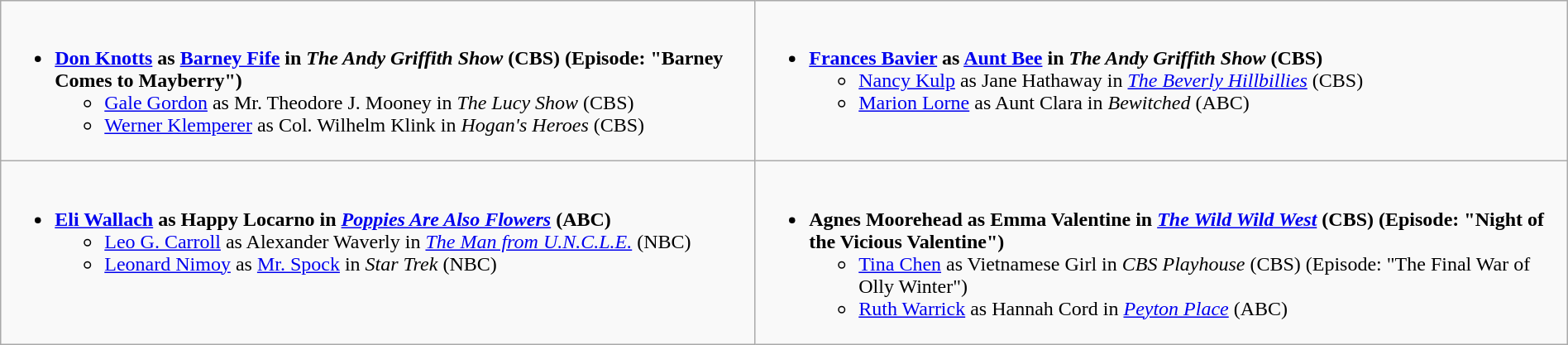<table class=wikitable width="100%">
<tr>
<td style="vertical-align:top;"><br><ul><li><strong><a href='#'>Don Knotts</a> as <a href='#'>Barney Fife</a> in <em>The Andy Griffith Show</em> (CBS) (Episode: "Barney Comes to Mayberry")</strong><ul><li><a href='#'>Gale Gordon</a> as Mr. Theodore J. Mooney in <em>The Lucy Show</em> (CBS)</li><li><a href='#'>Werner Klemperer</a> as Col. Wilhelm Klink in <em>Hogan's Heroes</em> (CBS)</li></ul></li></ul></td>
<td style="vertical-align:top;"><br><ul><li><strong><a href='#'>Frances Bavier</a> as <a href='#'>Aunt Bee</a> in <em>The Andy Griffith Show</em> (CBS)</strong><ul><li><a href='#'>Nancy Kulp</a> as Jane Hathaway in <em><a href='#'>The Beverly Hillbillies</a></em> (CBS)</li><li><a href='#'>Marion Lorne</a> as Aunt Clara in <em>Bewitched</em> (ABC)</li></ul></li></ul></td>
</tr>
<tr>
<td style="vertical-align:top;"><br><ul><li><strong><a href='#'>Eli Wallach</a> as Happy Locarno in <em><a href='#'>Poppies Are Also Flowers</a></em> (ABC)</strong><ul><li><a href='#'>Leo G. Carroll</a> as Alexander Waverly in <em><a href='#'>The Man from U.N.C.L.E.</a></em> (NBC)</li><li><a href='#'>Leonard Nimoy</a> as <a href='#'>Mr. Spock</a> in <em>Star Trek</em> (NBC)</li></ul></li></ul></td>
<td style="vertical-align:top;"><br><ul><li><strong>Agnes Moorehead as Emma Valentine in <em><a href='#'>The Wild Wild West</a></em> (CBS) (Episode: "Night of the Vicious Valentine")</strong><ul><li><a href='#'>Tina Chen</a> as Vietnamese Girl in <em>CBS Playhouse</em> (CBS) (Episode: "The Final War of Olly Winter")</li><li><a href='#'>Ruth Warrick</a> as Hannah Cord in <em><a href='#'>Peyton Place</a></em> (ABC)</li></ul></li></ul></td>
</tr>
</table>
